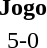<table>
<tr>
<th width=125></th>
<th width=auto>Jogo</th>
<th width=125></th>
</tr>
<tr>
<td align=right><strong></strong></td>
<td align=center>5-0</td>
<td align=left></td>
</tr>
</table>
